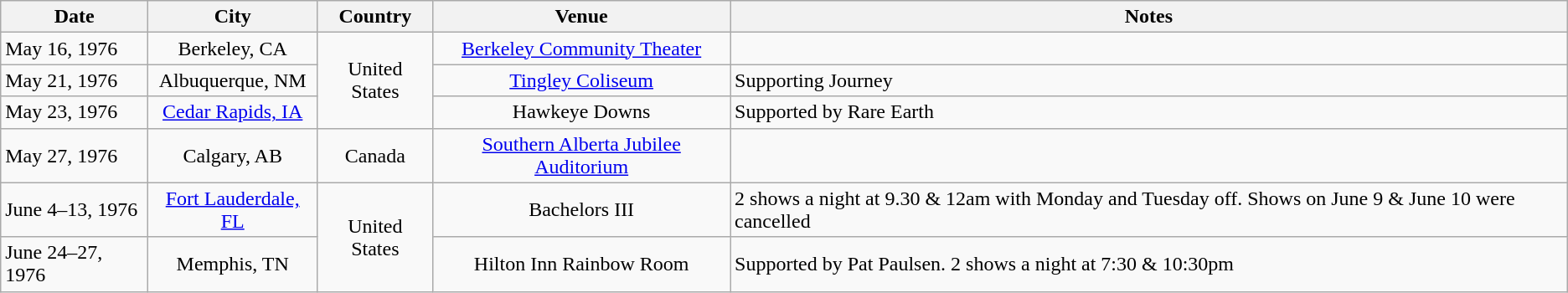<table class="wikitable">
<tr>
<th>Date</th>
<th>City</th>
<th>Country</th>
<th>Venue</th>
<th>Notes</th>
</tr>
<tr>
<td>May 16, 1976</td>
<td align="center">Berkeley, CA</td>
<td align="center" rowspan="3">United States</td>
<td align="center"><a href='#'>Berkeley Community Theater</a></td>
<td></td>
</tr>
<tr>
<td>May 21, 1976</td>
<td align="center">Albuquerque, NM</td>
<td align="center"><a href='#'>Tingley Coliseum</a></td>
<td>Supporting Journey</td>
</tr>
<tr>
<td>May 23, 1976</td>
<td align="center"><a href='#'>Cedar Rapids, IA</a></td>
<td align="center">Hawkeye Downs</td>
<td>Supported by Rare Earth</td>
</tr>
<tr>
<td>May 27, 1976</td>
<td align="center">Calgary, AB</td>
<td align="center">Canada</td>
<td align="center"><a href='#'>Southern Alberta Jubilee Auditorium</a></td>
<td></td>
</tr>
<tr>
<td>June 4–13, 1976</td>
<td align="center"><a href='#'>Fort Lauderdale, FL</a></td>
<td align="center" rowspan="2">United States</td>
<td align="center">Bachelors III</td>
<td>2 shows a night at 9.30 & 12am with Monday and Tuesday off. Shows on June 9 & June 10 were cancelled</td>
</tr>
<tr>
<td>June 24–27, 1976</td>
<td align="center">Memphis, TN</td>
<td align="center">Hilton Inn Rainbow Room</td>
<td>Supported by Pat Paulsen. 2 shows a night at 7:30 & 10:30pm </td>
</tr>
</table>
